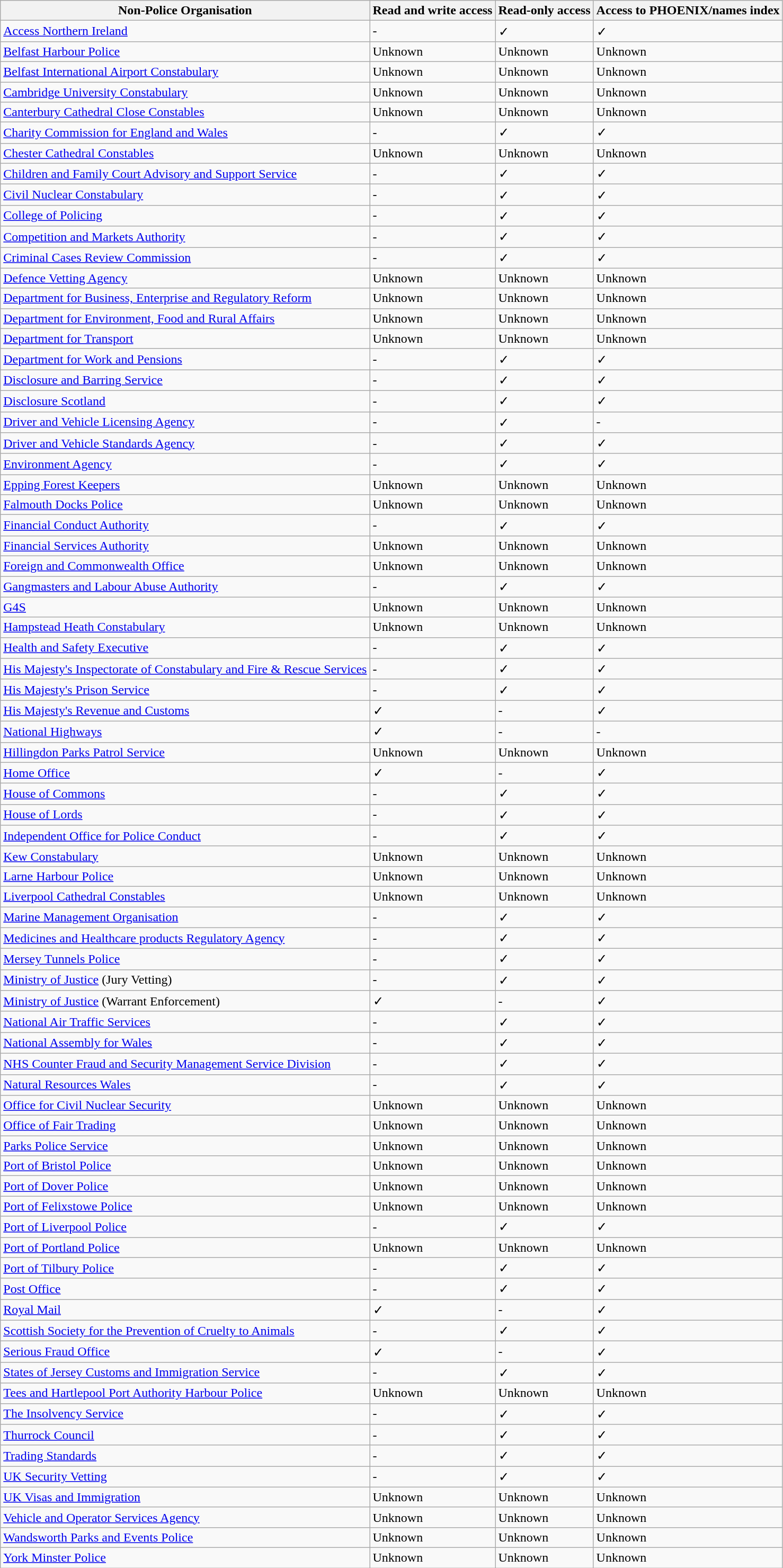<table class="wikitable">
<tr>
<th>Non-Police Organisation</th>
<th>Read and write access</th>
<th>Read-only access</th>
<th>Access to PHOENIX/names index</th>
</tr>
<tr>
<td><a href='#'>Access Northern Ireland</a></td>
<td>-</td>
<td>✓</td>
<td>✓</td>
</tr>
<tr>
<td><a href='#'>Belfast Harbour Police</a></td>
<td>Unknown</td>
<td>Unknown</td>
<td>Unknown</td>
</tr>
<tr>
<td><a href='#'>Belfast International Airport Constabulary</a></td>
<td>Unknown</td>
<td>Unknown</td>
<td>Unknown</td>
</tr>
<tr>
<td><a href='#'>Cambridge University Constabulary</a></td>
<td>Unknown</td>
<td>Unknown</td>
<td>Unknown</td>
</tr>
<tr>
<td><a href='#'>Canterbury Cathedral Close Constables</a></td>
<td>Unknown</td>
<td>Unknown</td>
<td>Unknown</td>
</tr>
<tr>
<td><a href='#'>Charity Commission for England and Wales</a></td>
<td>-</td>
<td>✓</td>
<td>✓</td>
</tr>
<tr>
<td><a href='#'>Chester Cathedral Constables</a></td>
<td>Unknown</td>
<td>Unknown</td>
<td>Unknown</td>
</tr>
<tr>
<td><a href='#'>Children and Family Court Advisory and Support Service</a></td>
<td>-</td>
<td>✓</td>
<td>✓</td>
</tr>
<tr>
<td><a href='#'>Civil Nuclear Constabulary</a></td>
<td>-</td>
<td>✓</td>
<td>✓</td>
</tr>
<tr>
<td><a href='#'>College of Policing</a></td>
<td>-</td>
<td>✓</td>
<td>✓</td>
</tr>
<tr>
<td><a href='#'>Competition and Markets Authority</a></td>
<td>-</td>
<td>✓</td>
<td>✓</td>
</tr>
<tr>
<td><a href='#'>Criminal Cases Review Commission</a></td>
<td>-</td>
<td>✓</td>
<td>✓</td>
</tr>
<tr>
<td><a href='#'>Defence Vetting Agency</a></td>
<td>Unknown</td>
<td>Unknown</td>
<td>Unknown</td>
</tr>
<tr>
<td><a href='#'>Department for Business, Enterprise and Regulatory Reform</a></td>
<td>Unknown</td>
<td>Unknown</td>
<td>Unknown</td>
</tr>
<tr>
<td><a href='#'>Department for Environment, Food and Rural Affairs</a></td>
<td>Unknown</td>
<td>Unknown</td>
<td>Unknown</td>
</tr>
<tr>
<td><a href='#'>Department for Transport</a></td>
<td>Unknown</td>
<td>Unknown</td>
<td>Unknown</td>
</tr>
<tr>
<td><a href='#'>Department for Work and Pensions</a></td>
<td>-</td>
<td>✓</td>
<td>✓</td>
</tr>
<tr>
<td><a href='#'>Disclosure and Barring Service</a></td>
<td>-</td>
<td>✓</td>
<td>✓</td>
</tr>
<tr>
<td><a href='#'>Disclosure Scotland</a></td>
<td>-</td>
<td>✓</td>
<td>✓</td>
</tr>
<tr>
<td><a href='#'>Driver and Vehicle Licensing Agency</a></td>
<td>-</td>
<td>✓</td>
<td>-</td>
</tr>
<tr>
<td><a href='#'>Driver and Vehicle Standards Agency</a></td>
<td>-</td>
<td>✓</td>
<td>✓</td>
</tr>
<tr>
<td><a href='#'>Environment Agency</a></td>
<td>-</td>
<td>✓</td>
<td>✓</td>
</tr>
<tr>
<td><a href='#'>Epping Forest Keepers</a></td>
<td>Unknown</td>
<td>Unknown</td>
<td>Unknown</td>
</tr>
<tr>
<td><a href='#'>Falmouth Docks Police</a></td>
<td>Unknown</td>
<td>Unknown</td>
<td>Unknown</td>
</tr>
<tr>
<td><a href='#'>Financial Conduct Authority</a></td>
<td>-</td>
<td>✓</td>
<td>✓</td>
</tr>
<tr>
<td><a href='#'>Financial Services Authority</a></td>
<td>Unknown</td>
<td>Unknown</td>
<td>Unknown</td>
</tr>
<tr>
<td><a href='#'>Foreign and Commonwealth Office</a></td>
<td>Unknown</td>
<td>Unknown</td>
<td>Unknown</td>
</tr>
<tr>
<td><a href='#'>Gangmasters and Labour Abuse Authority</a></td>
<td>-</td>
<td>✓</td>
<td>✓</td>
</tr>
<tr>
<td><a href='#'>G4S</a></td>
<td>Unknown</td>
<td>Unknown</td>
<td>Unknown</td>
</tr>
<tr>
<td><a href='#'>Hampstead Heath Constabulary</a></td>
<td>Unknown</td>
<td>Unknown</td>
<td>Unknown</td>
</tr>
<tr>
<td><a href='#'>Health and Safety Executive</a></td>
<td>-</td>
<td>✓</td>
<td>✓</td>
</tr>
<tr>
<td><a href='#'>His Majesty's Inspectorate of Constabulary and Fire & Rescue Services</a></td>
<td>-</td>
<td>✓</td>
<td>✓</td>
</tr>
<tr>
<td><a href='#'>His Majesty's Prison Service</a></td>
<td>-</td>
<td>✓</td>
<td>✓</td>
</tr>
<tr>
<td><a href='#'>His Majesty's Revenue and Customs</a></td>
<td>✓</td>
<td>-</td>
<td>✓</td>
</tr>
<tr>
<td><a href='#'>National Highways</a></td>
<td>✓</td>
<td>-</td>
<td>-</td>
</tr>
<tr>
<td><a href='#'>Hillingdon Parks Patrol Service</a></td>
<td>Unknown</td>
<td>Unknown</td>
<td>Unknown</td>
</tr>
<tr>
<td><a href='#'>Home Office</a></td>
<td>✓</td>
<td>-</td>
<td>✓</td>
</tr>
<tr>
<td><a href='#'>House of Commons</a></td>
<td>-</td>
<td>✓</td>
<td>✓</td>
</tr>
<tr>
<td><a href='#'>House of Lords</a></td>
<td>-</td>
<td>✓</td>
<td>✓</td>
</tr>
<tr>
<td><a href='#'>Independent Office for Police Conduct</a></td>
<td>-</td>
<td>✓</td>
<td>✓</td>
</tr>
<tr>
<td><a href='#'>Kew Constabulary</a></td>
<td>Unknown</td>
<td>Unknown</td>
<td>Unknown</td>
</tr>
<tr>
<td><a href='#'>Larne Harbour Police</a></td>
<td>Unknown</td>
<td>Unknown</td>
<td>Unknown</td>
</tr>
<tr>
<td><a href='#'>Liverpool Cathedral Constables</a></td>
<td>Unknown</td>
<td>Unknown</td>
<td>Unknown</td>
</tr>
<tr>
<td><a href='#'>Marine Management Organisation</a></td>
<td>-</td>
<td>✓</td>
<td>✓</td>
</tr>
<tr>
<td><a href='#'>Medicines and Healthcare products Regulatory Agency</a></td>
<td>-</td>
<td>✓</td>
<td>✓</td>
</tr>
<tr>
<td><a href='#'>Mersey Tunnels Police</a></td>
<td>-</td>
<td>✓</td>
<td>✓</td>
</tr>
<tr>
<td><a href='#'>Ministry of Justice</a> (Jury Vetting)</td>
<td>-</td>
<td>✓</td>
<td>✓</td>
</tr>
<tr>
<td><a href='#'>Ministry of Justice</a> (Warrant Enforcement)</td>
<td>✓</td>
<td>-</td>
<td>✓</td>
</tr>
<tr>
<td><a href='#'>National Air Traffic Services</a></td>
<td>-</td>
<td>✓</td>
<td>✓</td>
</tr>
<tr>
<td><a href='#'>National Assembly for Wales</a></td>
<td>-</td>
<td>✓</td>
<td>✓</td>
</tr>
<tr>
<td><a href='#'>NHS Counter Fraud and Security Management Service Division</a></td>
<td>-</td>
<td>✓</td>
<td>✓</td>
</tr>
<tr>
<td><a href='#'>Natural Resources Wales</a></td>
<td>-</td>
<td>✓</td>
<td>✓</td>
</tr>
<tr>
<td><a href='#'>Office for Civil Nuclear Security</a></td>
<td>Unknown</td>
<td>Unknown</td>
<td>Unknown</td>
</tr>
<tr>
<td><a href='#'>Office of Fair Trading</a></td>
<td>Unknown</td>
<td>Unknown</td>
<td>Unknown</td>
</tr>
<tr>
<td><a href='#'>Parks Police Service</a></td>
<td>Unknown</td>
<td>Unknown</td>
<td>Unknown</td>
</tr>
<tr>
<td><a href='#'>Port of Bristol Police</a></td>
<td>Unknown</td>
<td>Unknown</td>
<td>Unknown</td>
</tr>
<tr>
<td><a href='#'>Port of Dover Police</a></td>
<td>Unknown</td>
<td>Unknown</td>
<td>Unknown</td>
</tr>
<tr>
<td><a href='#'>Port of Felixstowe Police</a></td>
<td>Unknown</td>
<td>Unknown</td>
<td>Unknown</td>
</tr>
<tr>
<td><a href='#'>Port of Liverpool Police</a></td>
<td>-</td>
<td>✓</td>
<td>✓</td>
</tr>
<tr>
<td><a href='#'>Port of Portland Police</a></td>
<td>Unknown</td>
<td>Unknown</td>
<td>Unknown</td>
</tr>
<tr>
<td><a href='#'>Port of Tilbury Police</a></td>
<td>-</td>
<td>✓</td>
<td>✓</td>
</tr>
<tr>
<td><a href='#'>Post Office</a></td>
<td>-</td>
<td>✓</td>
<td>✓</td>
</tr>
<tr>
<td><a href='#'>Royal Mail</a></td>
<td>✓</td>
<td>-</td>
<td>✓</td>
</tr>
<tr>
<td><a href='#'>Scottish Society for the Prevention of Cruelty to Animals</a></td>
<td>-</td>
<td>✓</td>
<td>✓</td>
</tr>
<tr>
<td><a href='#'>Serious Fraud Office</a></td>
<td>✓</td>
<td>-</td>
<td>✓</td>
</tr>
<tr>
<td><a href='#'>States of Jersey Customs and Immigration Service</a></td>
<td>-</td>
<td>✓</td>
<td>✓</td>
</tr>
<tr>
<td><a href='#'>Tees and Hartlepool Port Authority Harbour Police</a></td>
<td>Unknown</td>
<td>Unknown</td>
<td>Unknown</td>
</tr>
<tr>
<td><a href='#'>The Insolvency Service</a></td>
<td>-</td>
<td>✓</td>
<td>✓</td>
</tr>
<tr>
<td><a href='#'>Thurrock Council</a></td>
<td>-</td>
<td>✓</td>
<td>✓</td>
</tr>
<tr>
<td><a href='#'>Trading Standards</a></td>
<td>-</td>
<td>✓</td>
<td>✓</td>
</tr>
<tr>
<td><a href='#'>UK Security Vetting</a></td>
<td>-</td>
<td>✓</td>
<td>✓</td>
</tr>
<tr>
<td><a href='#'>UK Visas and Immigration</a></td>
<td>Unknown</td>
<td>Unknown</td>
<td>Unknown</td>
</tr>
<tr>
<td><a href='#'>Vehicle and Operator Services Agency</a></td>
<td>Unknown</td>
<td>Unknown</td>
<td>Unknown</td>
</tr>
<tr>
<td><a href='#'>Wandsworth Parks and Events Police</a></td>
<td>Unknown</td>
<td>Unknown</td>
<td>Unknown</td>
</tr>
<tr>
<td><a href='#'>York Minster Police</a></td>
<td>Unknown</td>
<td>Unknown</td>
<td>Unknown</td>
</tr>
</table>
